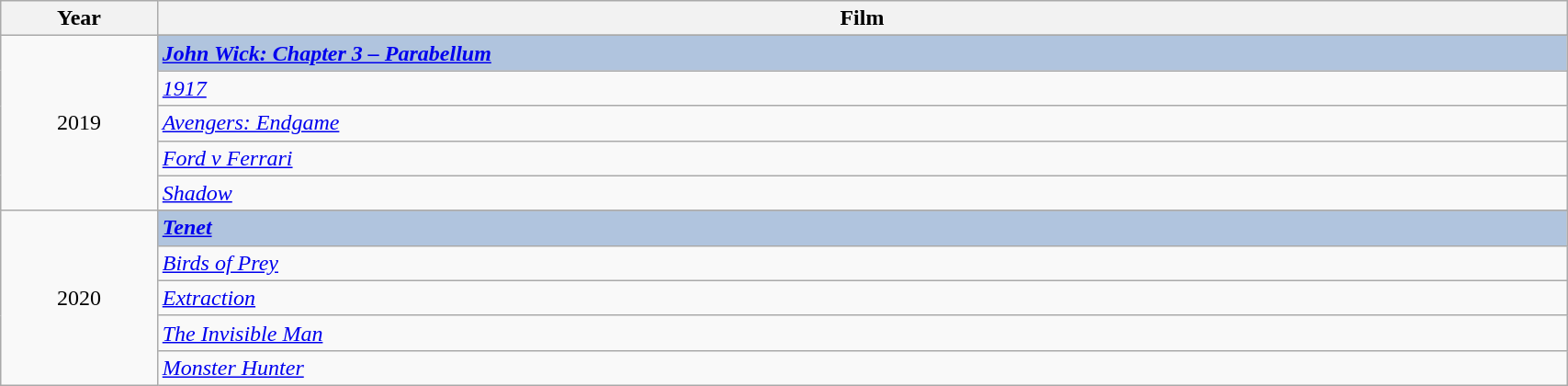<table class="wikitable" width="90%">
<tr>
<th width="10%">Year</th>
<th width="90%">Film</th>
</tr>
<tr>
<td rowspan="6" align="center">2019</td>
</tr>
<tr style="background:#B0C4DE">
<td><strong><em><a href='#'>John Wick: Chapter 3 – Parabellum</a></em></strong></td>
</tr>
<tr>
<td><em><a href='#'>1917</a></em></td>
</tr>
<tr>
<td><em><a href='#'>Avengers: Endgame</a></em></td>
</tr>
<tr>
<td><em><a href='#'>Ford v Ferrari</a></em></td>
</tr>
<tr>
<td><em><a href='#'>Shadow</a></em></td>
</tr>
<tr>
<td rowspan="6" align="center">2020</td>
</tr>
<tr style="background:#B0C4DE">
<td><strong><em><a href='#'>Tenet</a></em></strong></td>
</tr>
<tr>
<td><em><a href='#'>Birds of Prey</a></em></td>
</tr>
<tr>
<td><em><a href='#'>Extraction</a></em></td>
</tr>
<tr>
<td><em><a href='#'>The Invisible Man</a></em></td>
</tr>
<tr>
<td><em><a href='#'>Monster Hunter</a></em></td>
</tr>
</table>
